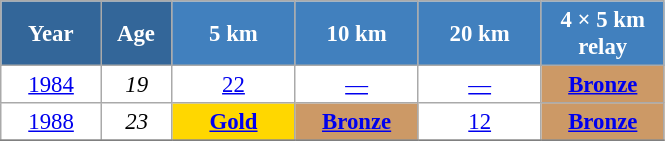<table class="wikitable" style="font-size:95%; text-align:center; border:grey solid 1px; border-collapse:collapse; background:#ffffff;">
<tr>
<th style="background-color:#369; color:white; width:60px;"> Year </th>
<th style="background-color:#369; color:white; width:40px;"> Age </th>
<th style="background-color:#4180be; color:white; width:75px;"> 5 km </th>
<th style="background-color:#4180be; color:white; width:75px;"> 10 km </th>
<th style="background-color:#4180be; color:white; width:75px;"> 20 km </th>
<th style="background-color:#4180be; color:white; width:75px;"> 4 × 5 km <br> relay </th>
</tr>
<tr>
<td><a href='#'>1984</a></td>
<td><em>19</em></td>
<td><a href='#'>22</a></td>
<td><a href='#'>—</a></td>
<td><a href='#'>—</a></td>
<td bgcolor="cc9966"><a href='#'><strong>Bronze</strong></a></td>
</tr>
<tr>
<td><a href='#'>1988</a></td>
<td><em>23</em></td>
<td style="background:gold;"><a href='#'><strong>Gold</strong></a></td>
<td bgcolor="cc9966"><a href='#'><strong>Bronze</strong></a></td>
<td><a href='#'>12</a></td>
<td bgcolor="cc9966"><a href='#'><strong>Bronze</strong></a></td>
</tr>
<tr>
</tr>
</table>
